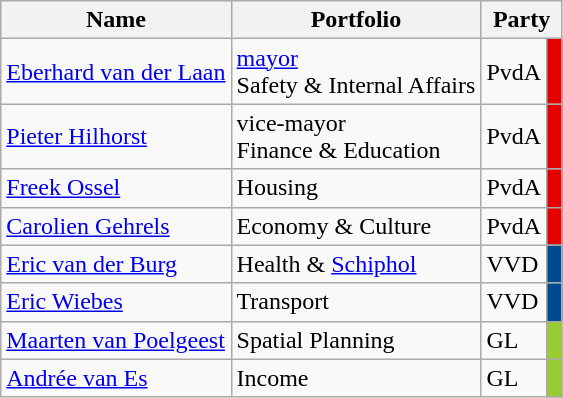<table class="wikitable">
<tr>
<th>Name</th>
<th>Portfolio</th>
<th colspan="2">Party</th>
</tr>
<tr>
<td><a href='#'>Eberhard van der Laan</a></td>
<td><a href='#'>mayor</a><br>Safety & Internal Affairs</td>
<td>PvdA</td>
<td style="width: 3px; background-color: #E50000;"></td>
</tr>
<tr>
<td><a href='#'>Pieter Hilhorst</a></td>
<td>vice-mayor<br>Finance & Education</td>
<td>PvdA</td>
<td style="width: 3px; background-color: #E50000;"></td>
</tr>
<tr>
<td><a href='#'>Freek Ossel</a></td>
<td>Housing</td>
<td>PvdA</td>
<td style="width: 3px; background-color: #E50000;"></td>
</tr>
<tr>
<td><a href='#'>Carolien Gehrels</a></td>
<td>Economy & Culture</td>
<td>PvdA</td>
<td style="width: 3px; background-color: #E50000;"></td>
</tr>
<tr>
<td><a href='#'>Eric van der Burg</a></td>
<td>Health & <a href='#'>Schiphol</a></td>
<td>VVD</td>
<td style="width: 3px; background-color: #004A90;"></td>
</tr>
<tr>
<td><a href='#'>Eric Wiebes</a></td>
<td>Transport</td>
<td>VVD</td>
<td style="width: 3px; background-color: #004A90;"></td>
</tr>
<tr>
<td><a href='#'>Maarten van Poelgeest</a></td>
<td>Spatial Planning</td>
<td>GL</td>
<td style="width: 3px; background-color: #99CC33;"></td>
</tr>
<tr>
<td><a href='#'>Andrée van Es</a></td>
<td>Income</td>
<td>GL</td>
<td style="width: 3px; background-color: #99CC33;"></td>
</tr>
</table>
